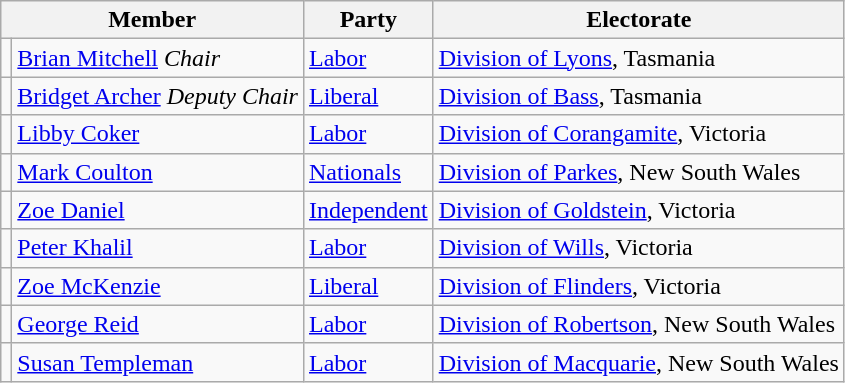<table class="wikitable">
<tr>
<th colspan="2">Member</th>
<th>Party</th>
<th>Electorate</th>
</tr>
<tr>
<td></td>
<td><a href='#'>Brian Mitchell</a> <em> Chair</em></td>
<td><a href='#'>Labor</a></td>
<td><a href='#'>Division of Lyons</a>, Tasmania</td>
</tr>
<tr>
<td></td>
<td><a href='#'>Bridget Archer</a> <em>Deputy Chair</em></td>
<td><a href='#'>Liberal</a></td>
<td><a href='#'>Division of Bass</a>, Tasmania</td>
</tr>
<tr>
<td></td>
<td><a href='#'>Libby Coker</a></td>
<td><a href='#'>Labor</a></td>
<td><a href='#'>Division of Corangamite</a>, Victoria</td>
</tr>
<tr>
<td></td>
<td><a href='#'>Mark Coulton</a></td>
<td><a href='#'>Nationals</a></td>
<td><a href='#'>Division of Parkes</a>, New South Wales</td>
</tr>
<tr>
<td></td>
<td><a href='#'>Zoe Daniel</a></td>
<td><a href='#'>Independent</a></td>
<td><a href='#'>Division of Goldstein</a>, Victoria</td>
</tr>
<tr>
<td></td>
<td><a href='#'>Peter Khalil</a></td>
<td><a href='#'>Labor</a></td>
<td><a href='#'>Division of Wills</a>, Victoria</td>
</tr>
<tr>
<td></td>
<td><a href='#'>Zoe McKenzie</a></td>
<td><a href='#'>Liberal</a></td>
<td><a href='#'>Division of Flinders</a>, Victoria</td>
</tr>
<tr>
<td></td>
<td><a href='#'>George Reid</a></td>
<td><a href='#'>Labor</a></td>
<td><a href='#'>Division of Robertson</a>, New South Wales</td>
</tr>
<tr>
<td></td>
<td><a href='#'>Susan Templeman</a></td>
<td><a href='#'>Labor</a></td>
<td><a href='#'>Division of Macquarie</a>, New South Wales</td>
</tr>
</table>
